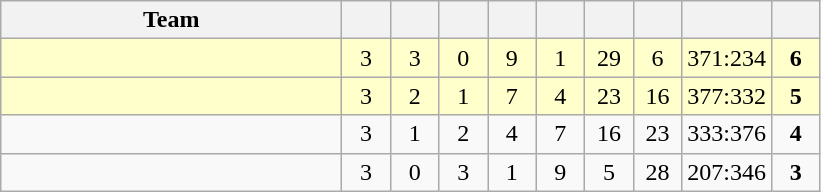<table class="wikitable" style="text-align:center;">
<tr>
<th width=220>Team</th>
<th width=25></th>
<th width=25></th>
<th width=25></th>
<th width=25></th>
<th width=25></th>
<th width=25></th>
<th width=25></th>
<th width=25></th>
<th width=25></th>
</tr>
<tr style="background:#ffffcc;">
<td style="text-align:left;"></td>
<td>3</td>
<td>3</td>
<td>0</td>
<td>9</td>
<td>1</td>
<td>29</td>
<td>6</td>
<td>371:234</td>
<td><strong>6</strong></td>
</tr>
<tr style="background:#ffffcc;">
<td style="text-align:left;"></td>
<td>3</td>
<td>2</td>
<td>1</td>
<td>7</td>
<td>4</td>
<td>23</td>
<td>16</td>
<td>377:332</td>
<td><strong>5</strong></td>
</tr>
<tr>
<td style="text-align:left;"></td>
<td>3</td>
<td>1</td>
<td>2</td>
<td>4</td>
<td>7</td>
<td>16</td>
<td>23</td>
<td>333:376</td>
<td><strong>4</strong></td>
</tr>
<tr>
<td style="text-align:left;"></td>
<td>3</td>
<td>0</td>
<td>3</td>
<td>1</td>
<td>9</td>
<td>5</td>
<td>28</td>
<td>207:346</td>
<td><strong>3</strong></td>
</tr>
</table>
